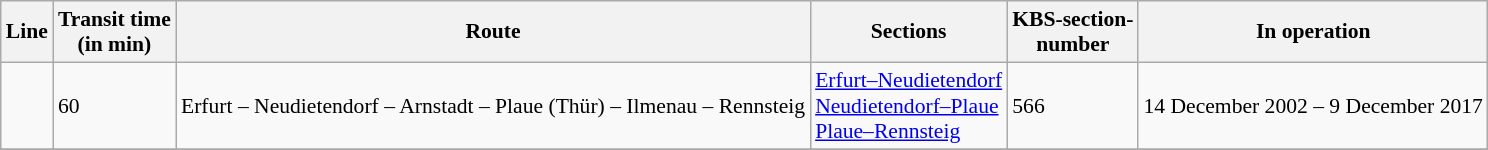<table class="wikitable sortable" style="font-size:90%">
<tr>
<th>Line</th>
<th>Transit time<br>(in min)</th>
<th>Route</th>
<th>Sections</th>
<th>KBS-section-<br>number<br></th>
<th>In operation</th>
</tr>
<tr>
<td align="center"></td>
<td>60</td>
<td>Erfurt – Neudietendorf – Arnstadt – Plaue (Thür) – Ilmenau – Rennsteig</td>
<td><a href='#'>Erfurt–Neudietendorf</a><br><a href='#'>Neudietendorf–Plaue</a><br><a href='#'>Plaue–Rennsteig</a></td>
<td>566</td>
<td align="center">14 December 2002 – 9 December 2017</td>
</tr>
<tr>
</tr>
</table>
